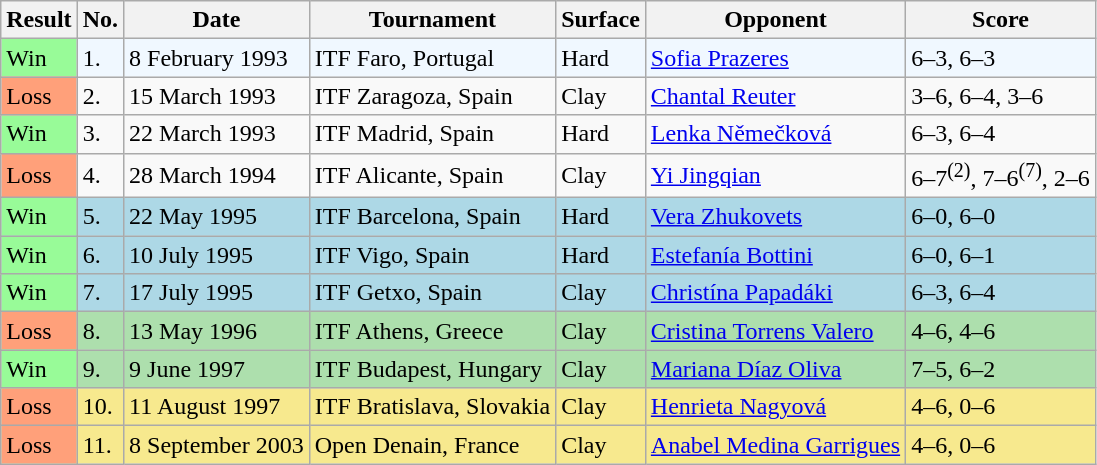<table class="sortable wikitable">
<tr>
<th>Result</th>
<th>No.</th>
<th>Date</th>
<th>Tournament</th>
<th>Surface</th>
<th>Opponent</th>
<th class="unsortable">Score</th>
</tr>
<tr style="background:#f0f8ff;">
<td style="background:#98fb98;">Win</td>
<td>1.</td>
<td>8 February 1993</td>
<td>ITF Faro, Portugal</td>
<td>Hard</td>
<td> <a href='#'>Sofia Prazeres</a></td>
<td>6–3, 6–3</td>
</tr>
<tr>
<td style="background:#ffa07a;">Loss</td>
<td>2.</td>
<td>15 March 1993</td>
<td>ITF Zaragoza, Spain</td>
<td>Clay</td>
<td> <a href='#'>Chantal Reuter</a></td>
<td>3–6, 6–4, 3–6</td>
</tr>
<tr>
<td style="background:#98fb98;">Win</td>
<td>3.</td>
<td>22 March 1993</td>
<td>ITF Madrid, Spain</td>
<td>Hard</td>
<td> <a href='#'>Lenka Němečková</a></td>
<td>6–3, 6–4</td>
</tr>
<tr>
<td style="background:#ffa07a;">Loss</td>
<td>4.</td>
<td>28 March 1994</td>
<td>ITF Alicante, Spain</td>
<td>Clay</td>
<td> <a href='#'>Yi Jingqian</a></td>
<td>6–7<sup>(2)</sup>, 7–6<sup>(7)</sup>, 2–6</td>
</tr>
<tr style="background:lightblue;">
<td style="background:#98fb98;">Win</td>
<td>5.</td>
<td>22 May 1995</td>
<td>ITF Barcelona, Spain</td>
<td>Hard</td>
<td> <a href='#'>Vera Zhukovets</a></td>
<td>6–0, 6–0</td>
</tr>
<tr style="background:lightblue;">
<td style="background:#98fb98;">Win</td>
<td>6.</td>
<td>10 July 1995</td>
<td>ITF Vigo, Spain</td>
<td>Hard</td>
<td> <a href='#'>Estefanía Bottini</a></td>
<td>6–0, 6–1</td>
</tr>
<tr style="background:lightblue;">
<td style="background:#98fb98;">Win</td>
<td>7.</td>
<td>17 July 1995</td>
<td>ITF Getxo, Spain</td>
<td>Clay</td>
<td> <a href='#'>Christína Papadáki</a></td>
<td>6–3, 6–4</td>
</tr>
<tr style="background:#addfad;">
<td style="background:#ffa07a;">Loss</td>
<td>8.</td>
<td>13 May 1996</td>
<td>ITF Athens, Greece</td>
<td>Clay</td>
<td> <a href='#'>Cristina Torrens Valero</a></td>
<td>4–6, 4–6</td>
</tr>
<tr style="background:#addfad;">
<td style="background:#98fb98;">Win</td>
<td>9.</td>
<td>9 June 1997</td>
<td>ITF Budapest, Hungary</td>
<td>Clay</td>
<td> <a href='#'>Mariana Díaz Oliva</a></td>
<td>7–5, 6–2</td>
</tr>
<tr style="background:#f7e98e;">
<td style="background:#ffa07a;">Loss</td>
<td>10.</td>
<td>11 August 1997</td>
<td>ITF Bratislava, Slovakia</td>
<td>Clay</td>
<td> <a href='#'>Henrieta Nagyová</a></td>
<td>4–6, 0–6</td>
</tr>
<tr style="background:#f7e98e;">
<td style="background:#ffa07a;">Loss</td>
<td>11.</td>
<td>8 September 2003</td>
<td>Open Denain, France</td>
<td>Clay</td>
<td> <a href='#'>Anabel Medina Garrigues</a></td>
<td>4–6, 0–6</td>
</tr>
</table>
